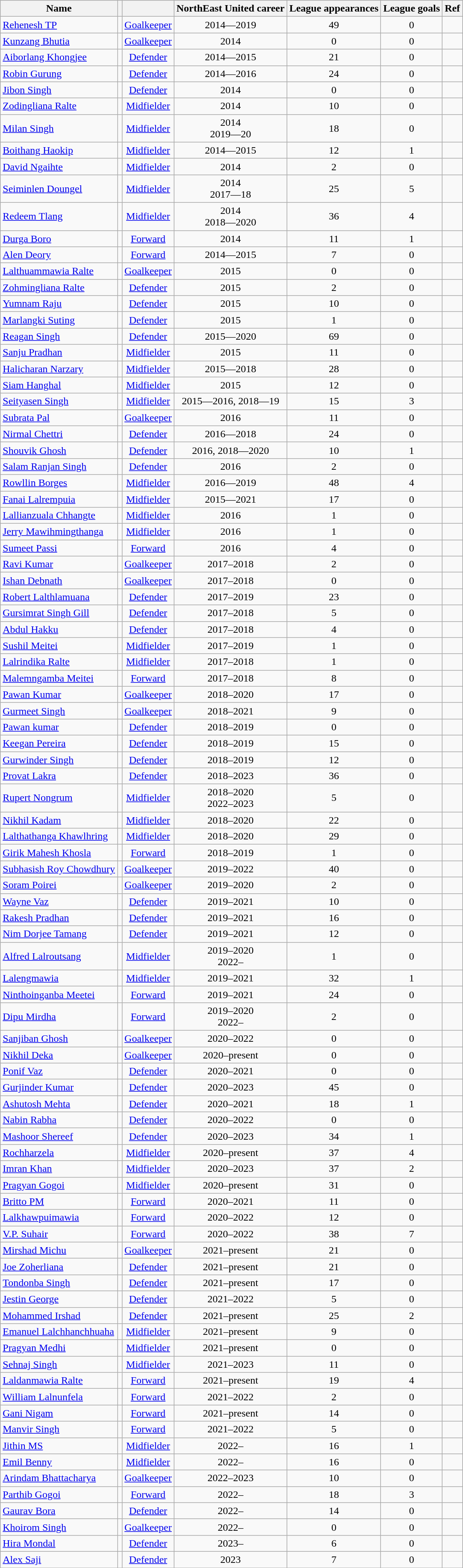<table class="wikitable sortable" style="text-align:center;">
<tr>
<th>Name</th>
<th></th>
<th></th>
<th>NorthEast United career</th>
<th data-sort-type="number">League appearances</th>
<th data-sort-type="number">League goals</th>
<th class="unsortable">Ref</th>
</tr>
<tr>
<td align="left"><a href='#'>Rehenesh TP</a></td>
<td></td>
<td data-sort-value=3><a href='#'>Goalkeeper</a></td>
<td>2014—2019</td>
<td>49</td>
<td>0</td>
<td></td>
</tr>
<tr>
<td align="left"><a href='#'>Kunzang Bhutia</a></td>
<td></td>
<td data-sort-value=3><a href='#'>Goalkeeper</a></td>
<td>2014</td>
<td>0</td>
<td>0</td>
<td></td>
</tr>
<tr>
<td align="left"><a href='#'>Aiborlang Khongjee</a></td>
<td></td>
<td data-sort-value=3><a href='#'>Defender</a></td>
<td>2014—2015</td>
<td>21</td>
<td>0</td>
<td></td>
</tr>
<tr>
<td align="left"><a href='#'>Robin Gurung</a></td>
<td></td>
<td data-sort-value=3><a href='#'>Defender</a></td>
<td>2014—2016</td>
<td>24</td>
<td>0</td>
<td></td>
</tr>
<tr>
<td align="left"><a href='#'>Jibon Singh</a></td>
<td></td>
<td data-sort-value=3><a href='#'>Defender</a></td>
<td>2014</td>
<td>0</td>
<td>0</td>
<td></td>
</tr>
<tr>
<td align="left"><a href='#'>Zodingliana Ralte</a></td>
<td></td>
<td data-sort-value=3><a href='#'>Midfielder</a></td>
<td>2014</td>
<td>10</td>
<td>0</td>
<td></td>
</tr>
<tr>
<td align="left"><a href='#'>Milan Singh</a></td>
<td></td>
<td data-sort-value=3><a href='#'>Midfielder</a></td>
<td>2014 <br> 2019—20</td>
<td>18</td>
<td>0</td>
<td></td>
</tr>
<tr>
<td align="left"><a href='#'>Boithang Haokip</a></td>
<td></td>
<td data-sort-value=3><a href='#'>Midfielder</a></td>
<td>2014—2015</td>
<td>12</td>
<td>1</td>
<td></td>
</tr>
<tr>
<td align="left"><a href='#'>David Ngaihte</a></td>
<td></td>
<td data-sort-value=3><a href='#'>Midfielder</a></td>
<td>2014</td>
<td>2</td>
<td>0</td>
<td></td>
</tr>
<tr>
<td align="left"><a href='#'>Seiminlen Doungel</a></td>
<td></td>
<td data-sort-value=3><a href='#'>Midfielder</a></td>
<td>2014 <br> 2017—18</td>
<td>25</td>
<td>5</td>
<td></td>
</tr>
<tr>
<td align="left"><a href='#'>Redeem Tlang</a></td>
<td></td>
<td data-sort-value=3><a href='#'>Midfielder</a></td>
<td>2014 <br> 2018—2020</td>
<td>36</td>
<td>4</td>
<td></td>
</tr>
<tr>
<td align="left"><a href='#'>Durga Boro</a></td>
<td></td>
<td data-sort-value=3><a href='#'>Forward</a></td>
<td>2014</td>
<td>11</td>
<td>1</td>
<td></td>
</tr>
<tr>
<td align="left"><a href='#'>Alen Deory</a></td>
<td></td>
<td data-sort-value=3><a href='#'>Forward</a></td>
<td>2014—2015</td>
<td>7</td>
<td>0</td>
<td></td>
</tr>
<tr>
<td align="left"><a href='#'>Lalthuammawia Ralte</a></td>
<td></td>
<td data-sort-value=3><a href='#'>Goalkeeper</a></td>
<td>2015</td>
<td>0</td>
<td>0</td>
<td></td>
</tr>
<tr>
<td align="left"><a href='#'>Zohmingliana Ralte</a></td>
<td></td>
<td data-sort-value=3><a href='#'>Defender</a></td>
<td>2015</td>
<td>2</td>
<td>0</td>
<td></td>
</tr>
<tr>
<td align="left"><a href='#'>Yumnam Raju</a></td>
<td></td>
<td data-sort-value=3><a href='#'>Defender</a></td>
<td>2015</td>
<td>10</td>
<td>0</td>
<td></td>
</tr>
<tr>
<td align="left"><a href='#'>Marlangki Suting</a></td>
<td></td>
<td data-sort-value=3><a href='#'>Defender</a></td>
<td>2015</td>
<td>1</td>
<td>0</td>
<td></td>
</tr>
<tr>
<td align="left"><a href='#'>Reagan Singh</a></td>
<td></td>
<td data-sort-value=3><a href='#'>Defender</a></td>
<td>2015—2020</td>
<td>69</td>
<td>0</td>
<td></td>
</tr>
<tr>
<td align="left"><a href='#'>Sanju Pradhan</a></td>
<td></td>
<td data-sort-value=3><a href='#'>Midfielder</a></td>
<td>2015</td>
<td>11</td>
<td>0</td>
<td></td>
</tr>
<tr>
<td align="left"><a href='#'>Halicharan Narzary</a></td>
<td></td>
<td data-sort-value=3><a href='#'>Midfielder</a></td>
<td>2015—2018</td>
<td>28</td>
<td>0</td>
<td></td>
</tr>
<tr>
<td align="left"><a href='#'>Siam Hanghal</a></td>
<td></td>
<td data-sort-value=3><a href='#'>Midfielder</a></td>
<td>2015</td>
<td>12</td>
<td>0</td>
<td></td>
</tr>
<tr>
<td align="left"><a href='#'>Seityasen Singh</a></td>
<td></td>
<td data-sort-value=3><a href='#'>Midfielder</a></td>
<td>2015—2016, 2018—19</td>
<td>15</td>
<td>3</td>
<td></td>
</tr>
<tr>
<td align="left"><a href='#'>Subrata Pal</a></td>
<td></td>
<td data-sort-value=3><a href='#'>Goalkeeper</a></td>
<td>2016</td>
<td>11</td>
<td>0</td>
<td></td>
</tr>
<tr>
<td align="left"><a href='#'>Nirmal Chettri</a></td>
<td></td>
<td data-sort-value=3><a href='#'>Defender</a></td>
<td>2016—2018</td>
<td>24</td>
<td>0</td>
<td></td>
</tr>
<tr>
<td align="left"><a href='#'>Shouvik Ghosh</a></td>
<td></td>
<td data-sort-value=3><a href='#'>Defender</a></td>
<td>2016, 2018—2020</td>
<td>10</td>
<td>1</td>
<td></td>
</tr>
<tr>
<td align="left"><a href='#'>Salam Ranjan Singh</a></td>
<td></td>
<td data-sort-value=3><a href='#'>Defender</a></td>
<td>2016</td>
<td>2</td>
<td>0</td>
<td></td>
</tr>
<tr>
<td align="left"><a href='#'>Rowllin Borges</a></td>
<td></td>
<td data-sort-value=3><a href='#'>Midfielder</a></td>
<td>2016—2019</td>
<td>48</td>
<td>4</td>
<td></td>
</tr>
<tr>
<td align="left"><a href='#'>Fanai Lalrempuia</a></td>
<td></td>
<td data-sort-value=3><a href='#'>Midfielder</a></td>
<td>2015—2021</td>
<td>17</td>
<td>0</td>
<td></td>
</tr>
<tr>
<td align="left"><a href='#'>Lallianzuala Chhangte</a></td>
<td></td>
<td data-sort-value=3><a href='#'>Midfielder</a></td>
<td>2016</td>
<td>1</td>
<td>0</td>
<td></td>
</tr>
<tr>
<td align="left"><a href='#'>Jerry Mawihmingthanga</a></td>
<td></td>
<td data-sort-value=3><a href='#'>Midfielder</a></td>
<td>2016</td>
<td>1</td>
<td>0</td>
<td></td>
</tr>
<tr>
<td align="left"><a href='#'>Sumeet Passi</a></td>
<td></td>
<td data-sort-value=3><a href='#'>Forward</a></td>
<td>2016</td>
<td>4</td>
<td>0</td>
<td></td>
</tr>
<tr>
<td align="left"><a href='#'>Ravi Kumar</a></td>
<td></td>
<td data-sort-value=3><a href='#'>Goalkeeper</a></td>
<td>2017–2018</td>
<td>2</td>
<td>0</td>
<td></td>
</tr>
<tr>
<td align="left"><a href='#'>Ishan Debnath</a></td>
<td></td>
<td data-sort-value=3><a href='#'>Goalkeeper</a></td>
<td>2017–2018</td>
<td>0</td>
<td>0</td>
<td></td>
</tr>
<tr>
<td align="left"><a href='#'>Robert Lalthlamuana</a></td>
<td></td>
<td data-sort-value=3><a href='#'>Defender</a></td>
<td>2017–2019</td>
<td>23</td>
<td>0</td>
<td></td>
</tr>
<tr>
<td align="left"><a href='#'>Gursimrat Singh Gill</a></td>
<td></td>
<td data-sort-value=3><a href='#'>Defender</a></td>
<td>2017–2018</td>
<td>5</td>
<td>0</td>
<td></td>
</tr>
<tr>
<td align="left"><a href='#'>Abdul Hakku</a></td>
<td></td>
<td data-sort-value=3><a href='#'>Defender</a></td>
<td>2017–2018</td>
<td>4</td>
<td>0</td>
<td></td>
</tr>
<tr>
<td align="left"><a href='#'>Sushil Meitei</a></td>
<td></td>
<td data-sort-value=3><a href='#'>Midfielder</a></td>
<td>2017–2019</td>
<td>1</td>
<td>0</td>
<td></td>
</tr>
<tr>
<td align="left"><a href='#'>Lalrindika Ralte</a></td>
<td></td>
<td data-sort-value=3><a href='#'>Midfielder</a></td>
<td>2017–2018</td>
<td>1</td>
<td>0</td>
<td></td>
</tr>
<tr>
<td align="left"><a href='#'>Malemngamba Meitei</a></td>
<td></td>
<td data-sort-value=3><a href='#'>Forward</a></td>
<td>2017–2018</td>
<td>8</td>
<td>0</td>
<td></td>
</tr>
<tr>
<td align="left"><a href='#'>Pawan Kumar</a></td>
<td></td>
<td data-sort-value=3><a href='#'>Goalkeeper</a></td>
<td>2018–2020</td>
<td>17</td>
<td>0</td>
<td></td>
</tr>
<tr>
<td align="left"><a href='#'>Gurmeet Singh</a></td>
<td></td>
<td data-sort-value=3><a href='#'>Goalkeeper</a></td>
<td>2018–2021</td>
<td>9</td>
<td>0</td>
<td></td>
</tr>
<tr>
<td align="left"><a href='#'>Pawan kumar</a></td>
<td></td>
<td data-sort-value=3><a href='#'>Defender</a></td>
<td>2018–2019</td>
<td>0</td>
<td>0</td>
<td></td>
</tr>
<tr>
<td align="left"><a href='#'>Keegan Pereira</a></td>
<td></td>
<td data-sort-value=3><a href='#'>Defender</a></td>
<td>2018–2019</td>
<td>15</td>
<td>0</td>
<td></td>
</tr>
<tr>
<td align="left"><a href='#'>Gurwinder Singh</a></td>
<td></td>
<td data-sort-value=3><a href='#'>Defender</a></td>
<td>2018–2019</td>
<td>12</td>
<td>0</td>
<td></td>
</tr>
<tr>
<td align="left"><a href='#'>Provat Lakra</a></td>
<td></td>
<td data-sort-value=3><a href='#'>Defender</a></td>
<td>2018–2023</td>
<td>36</td>
<td>0</td>
<td></td>
</tr>
<tr>
<td align="left"><a href='#'>Rupert Nongrum</a></td>
<td></td>
<td data-sort-value=3><a href='#'>Midfielder</a></td>
<td>2018–2020<br>2022–2023</td>
<td>5</td>
<td>0</td>
<td></td>
</tr>
<tr>
<td align="left"><a href='#'>Nikhil Kadam</a></td>
<td></td>
<td data-sort-value=3><a href='#'>Midfielder</a></td>
<td>2018–2020</td>
<td>22</td>
<td>0</td>
<td></td>
</tr>
<tr>
<td align="left"><a href='#'>Lalthathanga Khawlhring</a></td>
<td></td>
<td data-sort-value=3><a href='#'>Midfielder</a></td>
<td>2018–2020</td>
<td>29</td>
<td>0</td>
<td></td>
</tr>
<tr>
<td align="left"><a href='#'>Girik Mahesh Khosla</a></td>
<td></td>
<td data-sort-value=3><a href='#'>Forward</a></td>
<td>2018–2019</td>
<td>1</td>
<td>0</td>
<td></td>
</tr>
<tr>
<td align="left"><a href='#'>Subhasish Roy Chowdhury</a></td>
<td></td>
<td data-sort-value=3><a href='#'>Goalkeeper</a></td>
<td>2019–2022</td>
<td>40</td>
<td>0</td>
<td></td>
</tr>
<tr>
<td align="left"><a href='#'>Soram Poirei</a></td>
<td></td>
<td data-sort-value=3><a href='#'>Goalkeeper</a></td>
<td>2019–2020</td>
<td>2</td>
<td>0</td>
<td></td>
</tr>
<tr>
<td align="left"><a href='#'>Wayne Vaz</a></td>
<td></td>
<td data-sort-value=3><a href='#'>Defender</a></td>
<td>2019–2021</td>
<td>10</td>
<td>0</td>
<td></td>
</tr>
<tr>
<td align="left"><a href='#'>Rakesh Pradhan</a></td>
<td></td>
<td data-sort-value=3><a href='#'>Defender</a></td>
<td>2019–2021</td>
<td>16</td>
<td>0</td>
<td></td>
</tr>
<tr>
<td align="left"><a href='#'>Nim Dorjee Tamang</a></td>
<td></td>
<td data-sort-value=3><a href='#'>Defender</a></td>
<td>2019–2021</td>
<td>12</td>
<td>0</td>
<td></td>
</tr>
<tr>
<td align="left"><a href='#'>Alfred Lalroutsang</a></td>
<td></td>
<td data-sort-value=3><a href='#'>Midfielder</a></td>
<td>2019–2020 <br> 2022–</td>
<td>1</td>
<td>0</td>
<td></td>
</tr>
<tr>
<td align="left"><a href='#'>Lalengmawia</a></td>
<td></td>
<td data-sort-value="3"><a href='#'>Midfielder</a></td>
<td>2019–2021</td>
<td>32</td>
<td>1</td>
<td></td>
</tr>
<tr>
<td align="left"><a href='#'>Ninthoinganba Meetei</a></td>
<td></td>
<td data-sort-value=3><a href='#'>Forward</a></td>
<td>2019–2021</td>
<td>24</td>
<td>0</td>
<td></td>
</tr>
<tr>
<td align="left"><a href='#'>Dipu Mirdha</a></td>
<td></td>
<td data-sort-value=3><a href='#'>Forward</a></td>
<td>2019–2020 <br> 2022–</td>
<td>2</td>
<td>0</td>
<td></td>
</tr>
<tr>
<td align="left"><a href='#'>Sanjiban Ghosh</a></td>
<td></td>
<td data-sort-value=3><a href='#'>Goalkeeper</a></td>
<td>2020–2022</td>
<td>0</td>
<td>0</td>
<td></td>
</tr>
<tr>
<td align="left"><a href='#'>Nikhil Deka</a></td>
<td></td>
<td data-sort-value=3><a href='#'>Goalkeeper</a></td>
<td>2020–present</td>
<td>0</td>
<td>0</td>
<td></td>
</tr>
<tr>
<td align="left"><a href='#'>Ponif Vaz</a></td>
<td></td>
<td data-sort-value=3><a href='#'>Defender</a></td>
<td>2020–2021</td>
<td>0</td>
<td>0</td>
<td></td>
</tr>
<tr>
<td align="left"><a href='#'>Gurjinder Kumar</a></td>
<td></td>
<td data-sort-value=3><a href='#'>Defender</a></td>
<td>2020–2023</td>
<td>45</td>
<td>0</td>
<td></td>
</tr>
<tr>
<td align="left"><a href='#'>Ashutosh Mehta</a></td>
<td></td>
<td data-sort-value=3><a href='#'>Defender</a></td>
<td>2020–2021</td>
<td>18</td>
<td>1</td>
<td></td>
</tr>
<tr>
<td align="left"><a href='#'>Nabin Rabha</a></td>
<td></td>
<td data-sort-value=3><a href='#'>Defender</a></td>
<td>2020–2022</td>
<td>0</td>
<td>0</td>
<td></td>
</tr>
<tr>
<td align="left"><a href='#'>Mashoor Shereef</a></td>
<td></td>
<td data-sort-value="3"><a href='#'>Defender</a></td>
<td>2020–2023</td>
<td>34</td>
<td>1</td>
<td></td>
</tr>
<tr>
<td align="left"><a href='#'>Rochharzela</a></td>
<td></td>
<td data-sort-value="3"><a href='#'>Midfielder</a></td>
<td>2020–present</td>
<td>37</td>
<td>4</td>
<td></td>
</tr>
<tr>
<td align="left"><a href='#'>Imran Khan</a></td>
<td></td>
<td data-sort-value="3"><a href='#'>Midfielder</a></td>
<td>2020–2023</td>
<td>37</td>
<td>2</td>
<td></td>
</tr>
<tr>
<td align="left"><a href='#'>Pragyan Gogoi</a></td>
<td></td>
<td data-sort-value="3"><a href='#'>Midfielder</a></td>
<td>2020–present</td>
<td>31</td>
<td>0</td>
<td></td>
</tr>
<tr>
<td align="left"><a href='#'>Britto PM</a></td>
<td></td>
<td data-sort-value="3"><a href='#'>Forward</a></td>
<td>2020–2021</td>
<td>11</td>
<td>0</td>
<td></td>
</tr>
<tr>
<td align="left"><a href='#'>Lalkhawpuimawia</a></td>
<td></td>
<td data-sort-value="3"><a href='#'>Forward</a></td>
<td>2020–2022</td>
<td>12</td>
<td>0</td>
<td></td>
</tr>
<tr>
<td align="left"><a href='#'>V.P. Suhair</a></td>
<td></td>
<td data-sort-value="3"><a href='#'>Forward</a></td>
<td>2020–2022</td>
<td>38</td>
<td>7</td>
<td></td>
</tr>
<tr>
<td align="left"><a href='#'>Mirshad Michu</a></td>
<td></td>
<td data-sort-value="3"><a href='#'>Goalkeeper</a></td>
<td>2021–present</td>
<td>21</td>
<td>0</td>
<td></td>
</tr>
<tr>
<td align="left"><a href='#'>Joe Zoherliana</a></td>
<td></td>
<td data-sort-value="3"><a href='#'>Defender</a></td>
<td>2021–present</td>
<td>21</td>
<td>0</td>
<td></td>
</tr>
<tr>
<td align="left"><a href='#'>Tondonba Singh</a></td>
<td></td>
<td data-sort-value="3"><a href='#'>Defender</a></td>
<td>2021–present</td>
<td>17</td>
<td>0</td>
<td></td>
</tr>
<tr>
<td align="left"><a href='#'>Jestin George</a></td>
<td></td>
<td data-sort-value="3"><a href='#'>Defender</a></td>
<td>2021–2022</td>
<td>5</td>
<td>0</td>
<td></td>
</tr>
<tr>
<td align="left"><a href='#'>Mohammed Irshad</a></td>
<td></td>
<td data-sort-value="3"><a href='#'>Defender</a></td>
<td>2021–present</td>
<td>25</td>
<td>2</td>
<td></td>
</tr>
<tr>
<td align="left"><a href='#'>Emanuel Lalchhanchhuaha</a></td>
<td></td>
<td data-sort-value="3"><a href='#'>Midfielder</a></td>
<td>2021–present</td>
<td>9</td>
<td>0</td>
<td></td>
</tr>
<tr>
<td align="left"><a href='#'>Pragyan Medhi</a></td>
<td></td>
<td data-sort-value="3"><a href='#'>Midfielder</a></td>
<td>2021–present</td>
<td>0</td>
<td>0</td>
<td></td>
</tr>
<tr>
<td align="left"><a href='#'>Sehnaj Singh</a></td>
<td></td>
<td data-sort-value="3"><a href='#'>Midfielder</a></td>
<td>2021–2023</td>
<td>11</td>
<td>0</td>
<td></td>
</tr>
<tr>
<td align="left"><a href='#'>Laldanmawia Ralte</a></td>
<td></td>
<td data-sort-value="3"><a href='#'>Forward</a></td>
<td>2021–present</td>
<td>19</td>
<td>4</td>
<td></td>
</tr>
<tr>
<td align="left"><a href='#'>William Lalnunfela</a></td>
<td></td>
<td data-sort-value="3"><a href='#'>Forward</a></td>
<td>2021–2022</td>
<td>2</td>
<td>0</td>
<td></td>
</tr>
<tr>
<td align="left"><a href='#'>Gani Nigam</a></td>
<td></td>
<td data-sort-value="3"><a href='#'>Forward</a></td>
<td>2021–present</td>
<td>14</td>
<td>0</td>
<td></td>
</tr>
<tr>
<td align="left"><a href='#'>Manvir Singh</a></td>
<td></td>
<td data-sort-value="3"><a href='#'>Forward</a></td>
<td>2021–2022</td>
<td>5</td>
<td>0</td>
<td></td>
</tr>
<tr>
<td align="left"><a href='#'>Jithin MS</a></td>
<td></td>
<td data-sort-value="3"><a href='#'>Midfielder</a></td>
<td>2022–</td>
<td>16</td>
<td>1</td>
<td></td>
</tr>
<tr>
<td align="left"><a href='#'>Emil Benny</a></td>
<td></td>
<td data-sort-value="3"><a href='#'>Midfielder</a></td>
<td>2022–</td>
<td>16</td>
<td>0</td>
<td></td>
</tr>
<tr>
<td align="left"><a href='#'>Arindam Bhattacharya</a></td>
<td></td>
<td data-sort-value="3"><a href='#'>Goalkeeper</a></td>
<td>2022–2023</td>
<td>10</td>
<td>0</td>
<td></td>
</tr>
<tr>
<td align="left"><a href='#'>Parthib Gogoi</a></td>
<td></td>
<td data-sort-value="3"><a href='#'>Forward</a></td>
<td>2022–</td>
<td>18</td>
<td>3</td>
<td></td>
</tr>
<tr>
<td align="left"><a href='#'>Gaurav Bora</a></td>
<td></td>
<td data-sort-value="3"><a href='#'>Defender</a></td>
<td>2022–</td>
<td>14</td>
<td>0</td>
<td></td>
</tr>
<tr>
<td align="left"><a href='#'>Khoirom Singh</a></td>
<td></td>
<td data-sort-value="3"><a href='#'>Goalkeeper</a></td>
<td>2022–</td>
<td>0</td>
<td>0</td>
<td></td>
</tr>
<tr>
<td align="left"><a href='#'>Hira Mondal</a></td>
<td></td>
<td data-sort-value="3"><a href='#'>Defender</a></td>
<td>2023–</td>
<td>6</td>
<td>0</td>
<td></td>
</tr>
<tr>
<td align="left"><a href='#'>Alex Saji</a></td>
<td></td>
<td data-sort-value="3"><a href='#'>Defender</a></td>
<td>2023</td>
<td>7</td>
<td>0</td>
<td></td>
</tr>
<tr>
</tr>
</table>
